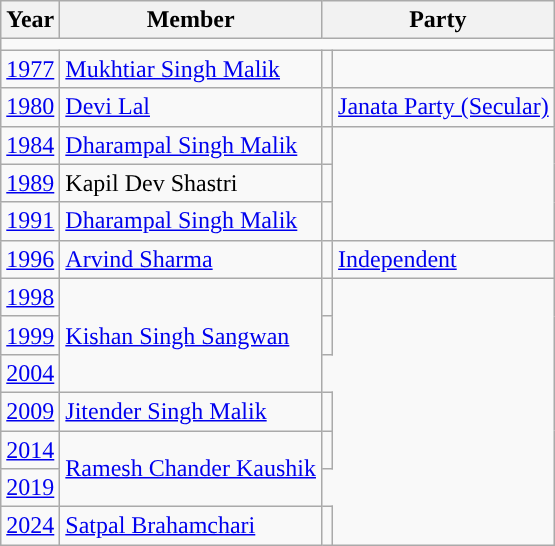<table class="wikitable">
<tr>
<th>Year</th>
<th>Member</th>
<th colspan="2">Party</th>
</tr>
<tr>
<td colspan="4"></td>
</tr>
<tr>
<td><a href='#'>1977</a></td>
<td><a href='#'>Mukhtiar Singh Malik</a></td>
<td></td>
</tr>
<tr>
<td><a href='#'>1980</a></td>
<td><a href='#'>Devi Lal</a></td>
<td style="background-color: "></td>
<td><a href='#'>Janata Party (Secular)</a></td>
</tr>
<tr>
<td><a href='#'>1984</a></td>
<td><a href='#'>Dharampal Singh Malik</a></td>
<td></td>
</tr>
<tr>
<td><a href='#'>1989</a></td>
<td>Kapil Dev Shastri</td>
<td></td>
</tr>
<tr>
<td><a href='#'>1991</a></td>
<td><a href='#'>Dharampal Singh Malik</a></td>
<td></td>
</tr>
<tr>
<td><a href='#'>1996</a></td>
<td><a href='#'>Arvind Sharma</a></td>
<td style="background-color: "></td>
<td><a href='#'>Independent</a></td>
</tr>
<tr>
<td><a href='#'>1998</a></td>
<td rowspan="3"><a href='#'>Kishan Singh Sangwan</a></td>
<td></td>
</tr>
<tr>
<td><a href='#'>1999</a></td>
<td></td>
</tr>
<tr>
<td><a href='#'>2004</a></td>
</tr>
<tr>
<td><a href='#'>2009</a></td>
<td><a href='#'>Jitender Singh Malik</a></td>
<td></td>
</tr>
<tr>
<td><a href='#'>2014</a></td>
<td rowspan="2"><a href='#'>Ramesh Chander Kaushik</a></td>
<td></td>
</tr>
<tr>
<td><a href='#'>2019</a></td>
</tr>
<tr>
<td><a href='#'>2024</a></td>
<td><a href='#'>Satpal Brahamchari</a></td>
<td></td>
</tr>
</table>
